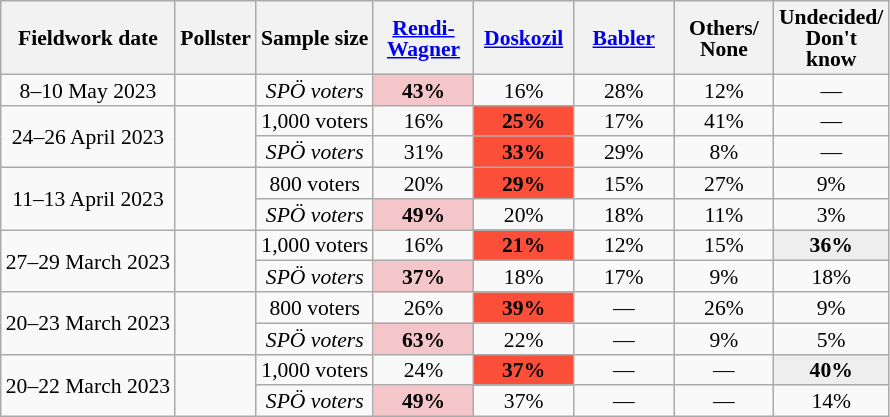<table class="wikitable" style="text-align:center;font-size:90%;line-height:14px">
<tr>
<th>Fieldwork date</th>
<th>Pollster</th>
<th>Sample size</th>
<th style="width:60px"><a href='#'>Rendi-Wagner</a></th>
<th style="width:60px"><a href='#'>Doskozil</a></th>
<th style="width:60px"><a href='#'>Babler</a></th>
<th style="width:60px">Others/<br>None</th>
<th style="width:60px">Undecided/<br>Don't know</th>
</tr>
<tr>
<td>8–10 May 2023</td>
<td></td>
<td><em>SPÖ voters</em></td>
<td style="background:#F4C6C9;"><strong>43%</strong></td>
<td>16%</td>
<td>28%</td>
<td>12%</td>
<td>—</td>
</tr>
<tr>
<td rowspan="2">24–26 April 2023</td>
<td rowspan="2"></td>
<td>1,000 voters</td>
<td>16%</td>
<td style="background:#FC4F39;"><strong>25%</strong></td>
<td>17%</td>
<td>41%</td>
<td>—</td>
</tr>
<tr>
<td><em>SPÖ voters</em></td>
<td>31%</td>
<td style="background:#FC4F39;"><strong>33%</strong></td>
<td>29%</td>
<td>8%</td>
<td>—</td>
</tr>
<tr>
<td rowspan="2">11–13 April 2023</td>
<td rowspan="2"></td>
<td>800 voters</td>
<td>20%</td>
<td style="background:#FC4F39;"><strong>29%</strong></td>
<td>15%</td>
<td>27%</td>
<td>9%</td>
</tr>
<tr>
<td><em>SPÖ voters</em></td>
<td style="background:#F4C6C9;"><strong>49%</strong></td>
<td>20%</td>
<td>18%</td>
<td>11%</td>
<td>3%</td>
</tr>
<tr>
<td rowspan="2">27–29 March 2023</td>
<td rowspan="2"></td>
<td>1,000 voters</td>
<td>16%</td>
<td style="background:#FC4F39;"><strong>21%</strong></td>
<td>12%</td>
<td>15%</td>
<td style="background:#EEEEEE;"><strong>36%</strong></td>
</tr>
<tr>
<td><em>SPÖ voters</em></td>
<td style="background:#F4C6C9;"><strong>37%</strong></td>
<td>18%</td>
<td>17%</td>
<td>9%</td>
<td>18%</td>
</tr>
<tr>
<td rowspan="2">20–23 March 2023</td>
<td rowspan="2"></td>
<td>800 voters</td>
<td>26%</td>
<td style="background:#FC4F39;"><strong>39%</strong></td>
<td>—</td>
<td>26%</td>
<td>9%</td>
</tr>
<tr>
<td><em>SPÖ voters</em></td>
<td style="background:#F4C6C9;"><strong>63%</strong></td>
<td>22%</td>
<td>—</td>
<td>9%</td>
<td>5%</td>
</tr>
<tr>
<td rowspan="2">20–22 March 2023</td>
<td rowspan="2"></td>
<td>1,000 voters</td>
<td>24%</td>
<td style="background:#FC4F39;"><strong>37%</strong></td>
<td>—</td>
<td>—</td>
<td style="background:#EEEEEE;"><strong>40%</strong></td>
</tr>
<tr>
<td><em>SPÖ voters</em></td>
<td style="background:#F4C6C9;"><strong>49%</strong></td>
<td>37%</td>
<td>—</td>
<td>—</td>
<td>14%</td>
</tr>
</table>
